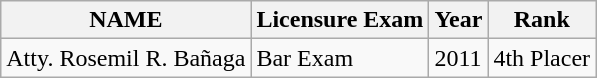<table class="wikitable">
<tr>
<th>NAME</th>
<th>Licensure Exam</th>
<th>Year</th>
<th>Rank</th>
</tr>
<tr>
<td>Atty. Rosemil R. Bañaga</td>
<td>Bar Exam</td>
<td>2011</td>
<td>4th Placer</td>
</tr>
</table>
